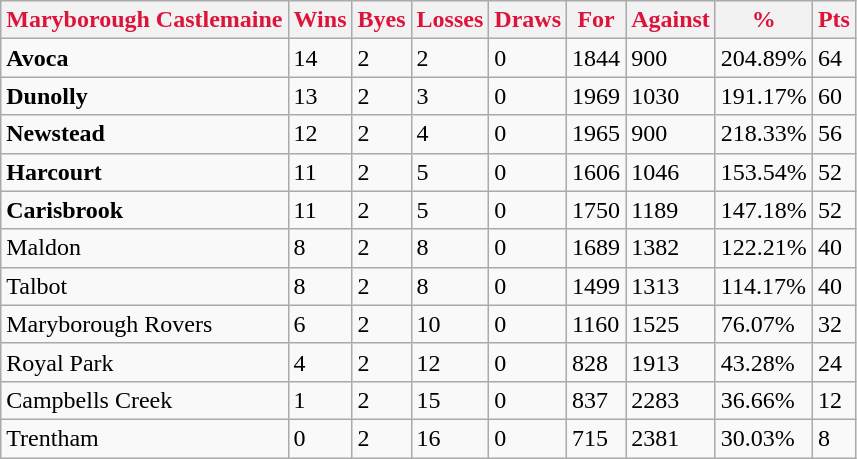<table class="wikitable">
<tr>
<th style="color:crimson">Maryborough Castlemaine</th>
<th style="color:crimson">Wins</th>
<th style="color:crimson">Byes</th>
<th style="color:crimson">Losses</th>
<th style="color:crimson">Draws</th>
<th style="color:crimson">For</th>
<th style="color:crimson">Against</th>
<th style="color:crimson">%</th>
<th style="color:crimson">Pts</th>
</tr>
<tr>
<td><strong>	Avoca	</strong></td>
<td>14</td>
<td>2</td>
<td>2</td>
<td>0</td>
<td>1844</td>
<td>900</td>
<td>204.89%</td>
<td>64</td>
</tr>
<tr>
<td><strong>	Dunolly	</strong></td>
<td>13</td>
<td>2</td>
<td>3</td>
<td>0</td>
<td>1969</td>
<td>1030</td>
<td>191.17%</td>
<td>60</td>
</tr>
<tr>
<td><strong>	Newstead	</strong></td>
<td>12</td>
<td>2</td>
<td>4</td>
<td>0</td>
<td>1965</td>
<td>900</td>
<td>218.33%</td>
<td>56</td>
</tr>
<tr>
<td><strong>	Harcourt	</strong></td>
<td>11</td>
<td>2</td>
<td>5</td>
<td>0</td>
<td>1606</td>
<td>1046</td>
<td>153.54%</td>
<td>52</td>
</tr>
<tr>
<td><strong>	Carisbrook	</strong></td>
<td>11</td>
<td>2</td>
<td>5</td>
<td>0</td>
<td>1750</td>
<td>1189</td>
<td>147.18%</td>
<td>52</td>
</tr>
<tr>
<td>Maldon</td>
<td>8</td>
<td>2</td>
<td>8</td>
<td>0</td>
<td>1689</td>
<td>1382</td>
<td>122.21%</td>
<td>40</td>
</tr>
<tr>
<td>Talbot</td>
<td>8</td>
<td>2</td>
<td>8</td>
<td>0</td>
<td>1499</td>
<td>1313</td>
<td>114.17%</td>
<td>40</td>
</tr>
<tr>
<td>Maryborough Rovers</td>
<td>6</td>
<td>2</td>
<td>10</td>
<td>0</td>
<td>1160</td>
<td>1525</td>
<td>76.07%</td>
<td>32</td>
</tr>
<tr>
<td>Royal Park</td>
<td>4</td>
<td>2</td>
<td>12</td>
<td>0</td>
<td>828</td>
<td>1913</td>
<td>43.28%</td>
<td>24</td>
</tr>
<tr>
<td>Campbells Creek</td>
<td>1</td>
<td>2</td>
<td>15</td>
<td>0</td>
<td>837</td>
<td>2283</td>
<td>36.66%</td>
<td>12</td>
</tr>
<tr>
<td>Trentham</td>
<td>0</td>
<td>2</td>
<td>16</td>
<td>0</td>
<td>715</td>
<td>2381</td>
<td>30.03%</td>
<td>8</td>
</tr>
</table>
